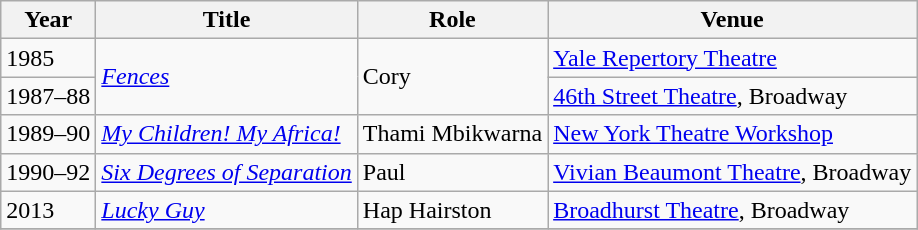<table class="wikitable">
<tr>
<th>Year</th>
<th>Title</th>
<th>Role</th>
<th class="unsortable">Venue</th>
</tr>
<tr>
<td>1985</td>
<td rowspan=2><em><a href='#'>Fences</a></em></td>
<td rowspan=2>Cory</td>
<td><a href='#'>Yale Repertory Theatre</a></td>
</tr>
<tr>
<td>1987–88</td>
<td><a href='#'>46th Street Theatre</a>, Broadway</td>
</tr>
<tr>
<td>1989–90</td>
<td><em><a href='#'>My Children! My Africa!</a></em></td>
<td>Thami Mbikwarna</td>
<td><a href='#'>New York Theatre Workshop</a></td>
</tr>
<tr>
<td>1990–92</td>
<td><em><a href='#'>Six Degrees of Separation</a></em></td>
<td>Paul</td>
<td><a href='#'>Vivian Beaumont Theatre</a>, Broadway</td>
</tr>
<tr>
<td>2013</td>
<td><em><a href='#'>Lucky Guy</a></em></td>
<td>Hap Hairston</td>
<td><a href='#'>Broadhurst Theatre</a>, Broadway</td>
</tr>
<tr>
</tr>
</table>
